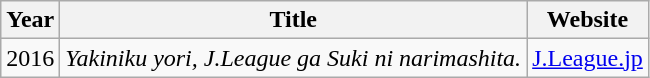<table class="wikitable">
<tr>
<th>Year</th>
<th>Title</th>
<th>Website</th>
</tr>
<tr>
<td>2016</td>
<td><em>Yakiniku yori, J.League ga Suki ni narimashita.</em></td>
<td><a href='#'>J.League.jp</a></td>
</tr>
</table>
